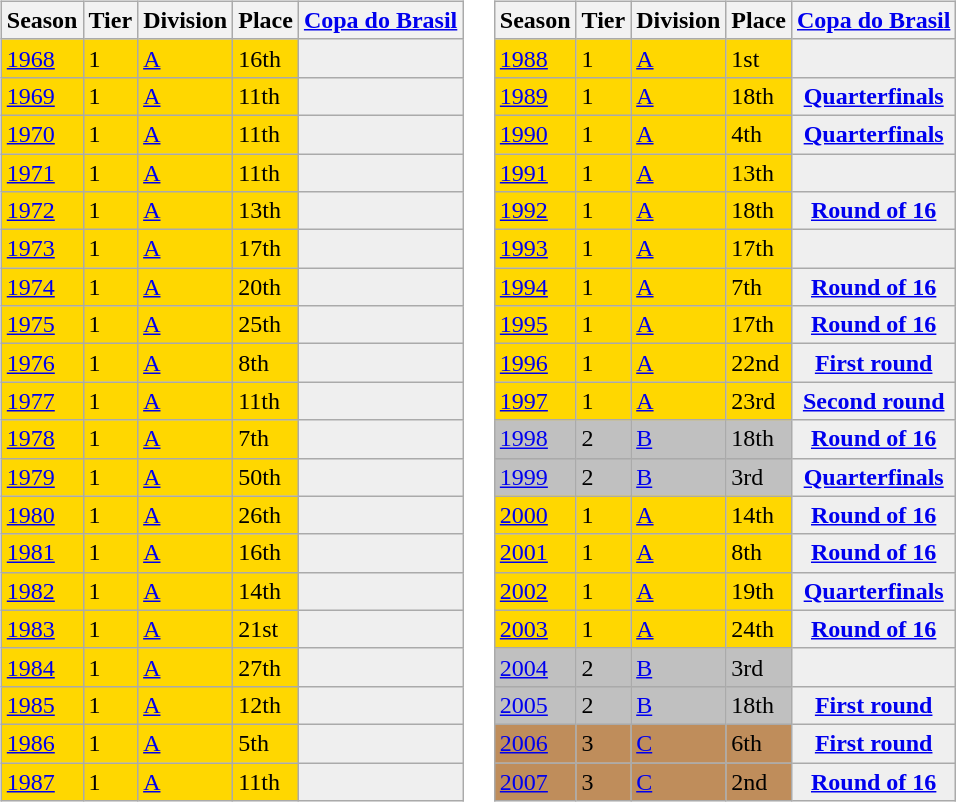<table>
<tr>
<td valign="top" width=0%><br><table class="wikitable">
<tr style="background:#f0f6fa;">
<th>Season</th>
<th>Tier</th>
<th>Division</th>
<th>Place</th>
<th><a href='#'>Copa do Brasil</a></th>
</tr>
<tr>
<td style="background:gold;"><a href='#'>1968</a></td>
<td style="background:gold;">1</td>
<td style="background:gold;"><a href='#'>A</a></td>
<td style="background:gold;">16th</td>
<th style="background:#efefef;"></th>
</tr>
<tr>
<td style="background:gold;"><a href='#'>1969</a></td>
<td style="background:gold;">1</td>
<td style="background:gold;"><a href='#'>A</a></td>
<td style="background:gold;">11th</td>
<th style="background:#efefef;"></th>
</tr>
<tr>
<td style="background:gold;"><a href='#'>1970</a></td>
<td style="background:gold;">1</td>
<td style="background:gold;"><a href='#'>A</a></td>
<td style="background:gold;">11th</td>
<th style="background:#efefef;"></th>
</tr>
<tr>
<td style="background:gold;"><a href='#'>1971</a></td>
<td style="background:gold;">1</td>
<td style="background:gold;"><a href='#'>A</a></td>
<td style="background:gold;">11th</td>
<th style="background:#efefef;"></th>
</tr>
<tr>
<td style="background:gold;"><a href='#'>1972</a></td>
<td style="background:gold;">1</td>
<td style="background:gold;"><a href='#'>A</a></td>
<td style="background:gold;">13th</td>
<th style="background:#efefef;"></th>
</tr>
<tr>
<td style="background:gold;"><a href='#'>1973</a></td>
<td style="background:gold;">1</td>
<td style="background:gold;"><a href='#'>A</a></td>
<td style="background:gold;">17th</td>
<th style="background:#efefef;"></th>
</tr>
<tr>
<td style="background:gold;"><a href='#'>1974</a></td>
<td style="background:gold;">1</td>
<td style="background:gold;"><a href='#'>A</a></td>
<td style="background:gold;">20th</td>
<th style="background:#efefef;"></th>
</tr>
<tr>
<td style="background:gold;"><a href='#'>1975</a></td>
<td style="background:gold;">1</td>
<td style="background:gold;"><a href='#'>A</a></td>
<td style="background:gold;">25th</td>
<th style="background:#efefef;"></th>
</tr>
<tr>
<td style="background:gold;"><a href='#'>1976</a></td>
<td style="background:gold;">1</td>
<td style="background:gold;"><a href='#'>A</a></td>
<td style="background:gold;">8th</td>
<th style="background:#efefef;"></th>
</tr>
<tr>
<td style="background:gold;"><a href='#'>1977</a></td>
<td style="background:gold;">1</td>
<td style="background:gold;"><a href='#'>A</a></td>
<td style="background:gold;">11th</td>
<th style="background:#efefef;"></th>
</tr>
<tr>
<td style="background:gold;"><a href='#'>1978</a></td>
<td style="background:gold;">1</td>
<td style="background:gold;"><a href='#'>A</a></td>
<td style="background:gold;">7th</td>
<th style="background:#efefef;"></th>
</tr>
<tr>
<td style="background:gold;"><a href='#'>1979</a></td>
<td style="background:gold;">1</td>
<td style="background:gold;"><a href='#'>A</a></td>
<td style="background:gold;">50th</td>
<th style="background:#efefef;"></th>
</tr>
<tr>
<td style="background:gold;"><a href='#'>1980</a></td>
<td style="background:gold;">1</td>
<td style="background:gold;"><a href='#'>A</a></td>
<td style="background:gold;">26th</td>
<th style="background:#efefef;"></th>
</tr>
<tr>
<td style="background:gold;"><a href='#'>1981</a></td>
<td style="background:gold;">1</td>
<td style="background:gold;"><a href='#'>A</a></td>
<td style="background:gold;">16th</td>
<th style="background:#efefef;"></th>
</tr>
<tr>
<td style="background:gold;"><a href='#'>1982</a></td>
<td style="background:gold;">1</td>
<td style="background:gold;"><a href='#'>A</a></td>
<td style="background:gold;">14th</td>
<th style="background:#efefef;"></th>
</tr>
<tr>
<td style="background:gold;"><a href='#'>1983</a></td>
<td style="background:gold;">1</td>
<td style="background:gold;"><a href='#'>A</a></td>
<td style="background:gold;">21st</td>
<th style="background:#efefef;"></th>
</tr>
<tr>
<td style="background:gold;"><a href='#'>1984</a></td>
<td style="background:gold;">1</td>
<td style="background:gold;"><a href='#'>A</a></td>
<td style="background:gold;">27th</td>
<th style="background:#efefef;"></th>
</tr>
<tr>
<td style="background:gold;"><a href='#'>1985</a></td>
<td style="background:gold;">1</td>
<td style="background:gold;"><a href='#'>A</a></td>
<td style="background:gold;">12th</td>
<th style="background:#efefef;"></th>
</tr>
<tr>
<td style="background:gold;"><a href='#'>1986</a></td>
<td style="background:gold;">1</td>
<td style="background:gold;"><a href='#'>A</a></td>
<td style="background:gold;">5th</td>
<th style="background:#efefef;"></th>
</tr>
<tr>
<td style="background:gold;"><a href='#'>1987</a></td>
<td style="background:gold;">1</td>
<td style="background:gold;"><a href='#'>A</a></td>
<td style="background:gold;">11th</td>
<th style="background:#efefef;"></th>
</tr>
</table>
</td>
<td valign="top" width=0%><br><table class="wikitable">
<tr style="background:#f0f6fa;">
<th>Season</th>
<th>Tier</th>
<th>Division</th>
<th>Place</th>
<th><a href='#'>Copa do Brasil</a></th>
</tr>
<tr>
<td style="background:gold;"><a href='#'>1988</a></td>
<td style="background:gold;">1</td>
<td style="background:gold;"><a href='#'>A</a></td>
<td style="background:gold;">1st</td>
<th style="background:#efefef;"></th>
</tr>
<tr>
<td style="background:gold;"><a href='#'>1989</a></td>
<td style="background:gold;">1</td>
<td style="background:gold;"><a href='#'>A</a></td>
<td style="background:gold;">18th</td>
<th style="background:#efefef;"><a href='#'>Quarterfinals</a></th>
</tr>
<tr>
<td style="background:gold;"><a href='#'>1990</a></td>
<td style="background:gold;">1</td>
<td style="background:gold;"><a href='#'>A</a></td>
<td style="background:gold;">4th</td>
<th style="background:#efefef;"><a href='#'>Quarterfinals</a></th>
</tr>
<tr>
<td style="background:gold;"><a href='#'>1991</a></td>
<td style="background:gold;">1</td>
<td style="background:gold;"><a href='#'>A</a></td>
<td style="background:gold;">13th</td>
<th style="background:#efefef;"></th>
</tr>
<tr>
<td style="background:gold;"><a href='#'>1992</a></td>
<td style="background:gold;">1</td>
<td style="background:gold;"><a href='#'>A</a></td>
<td style="background:gold;">18th</td>
<th style="background:#efefef;"><a href='#'>Round of 16</a></th>
</tr>
<tr>
<td style="background:gold;"><a href='#'>1993</a></td>
<td style="background:gold;">1</td>
<td style="background:gold;"><a href='#'>A</a></td>
<td style="background:gold;">17th</td>
<th style="background:#efefef;"></th>
</tr>
<tr>
<td style="background:gold;"><a href='#'>1994</a></td>
<td style="background:gold;">1</td>
<td style="background:gold;"><a href='#'>A</a></td>
<td style="background:gold;">7th</td>
<th style="background:#efefef;"><a href='#'>Round of 16</a></th>
</tr>
<tr>
<td style="background:gold;"><a href='#'>1995</a></td>
<td style="background:gold;">1</td>
<td style="background:gold;"><a href='#'>A</a></td>
<td style="background:gold;">17th</td>
<th style="background:#efefef;"><a href='#'>Round of 16</a></th>
</tr>
<tr>
<td style="background:gold;"><a href='#'>1996</a></td>
<td style="background:gold;">1</td>
<td style="background:gold;"><a href='#'>A</a></td>
<td style="background:gold;">22nd</td>
<th style="background:#efefef;"><a href='#'>First round</a></th>
</tr>
<tr>
<td style="background:gold;"><a href='#'>1997</a></td>
<td style="background:gold;">1</td>
<td style="background:gold;"><a href='#'>A</a></td>
<td style="background:gold;">23rd</td>
<th style="background:#efefef;"><a href='#'>Second round</a></th>
</tr>
<tr>
<td style="background:silver;"><a href='#'>1998</a></td>
<td style="background:silver;">2</td>
<td style="background:silver;"><a href='#'>B</a></td>
<td style="background:silver;">18th</td>
<th style="background:#efefef;"><a href='#'>Round of 16</a></th>
</tr>
<tr>
<td style="background:silver;"><a href='#'>1999</a></td>
<td style="background:silver;">2</td>
<td style="background:silver;"><a href='#'>B</a></td>
<td style="background:silver;">3rd</td>
<th style="background:#efefef;"><a href='#'>Quarterfinals</a></th>
</tr>
<tr>
<td style="background:gold;"><a href='#'>2000</a></td>
<td style="background:gold;">1</td>
<td style="background:gold;"><a href='#'>A</a></td>
<td style="background:gold;">14th</td>
<th style="background:#efefef;"><a href='#'>Round of 16</a></th>
</tr>
<tr>
<td style="background:gold;"><a href='#'>2001</a></td>
<td style="background:gold;">1</td>
<td style="background:gold;"><a href='#'>A</a></td>
<td style="background:gold;">8th</td>
<th style="background:#efefef;"><a href='#'>Round of 16</a></th>
</tr>
<tr>
<td style="background:gold;"><a href='#'>2002</a></td>
<td style="background:gold;">1</td>
<td style="background:gold;"><a href='#'>A</a></td>
<td style="background:gold;">19th</td>
<th style="background:#efefef;"><a href='#'>Quarterfinals</a></th>
</tr>
<tr>
<td style="background:gold;"><a href='#'>2003</a></td>
<td style="background:gold;">1</td>
<td style="background:gold;"><a href='#'>A</a></td>
<td style="background:gold;">24th</td>
<th style="background:#efefef;"><a href='#'>Round of 16</a></th>
</tr>
<tr>
<td style="background:silver;"><a href='#'>2004</a></td>
<td style="background:silver;">2</td>
<td style="background:silver;"><a href='#'>B</a></td>
<td style="background:silver;">3rd</td>
<th style="background:#efefef;"></th>
</tr>
<tr>
<td style="background:silver;"><a href='#'>2005</a></td>
<td style="background:silver;">2</td>
<td style="background:silver;"><a href='#'>B</a></td>
<td style="background:silver;">18th</td>
<th style="background:#efefef;"><a href='#'>First round</a></th>
</tr>
<tr>
<td style="background:#BF8D5B;"><a href='#'>2006</a></td>
<td style="background:#BF8D5B;">3</td>
<td style="background:#BF8D5B;"><a href='#'>C</a></td>
<td style="background:#BF8D5B;">6th</td>
<th style="background:#efefef;"><a href='#'>First round</a></th>
</tr>
<tr>
<td style="background:#BF8D5B;"><a href='#'>2007</a></td>
<td style="background:#BF8D5B;">3</td>
<td style="background:#BF8D5B;"><a href='#'>C</a></td>
<td style="background:#BF8D5B;">2nd</td>
<th style="background:#efefef;"><a href='#'>Round of 16</a></th>
</tr>
</table>
</td>
</tr>
</table>
